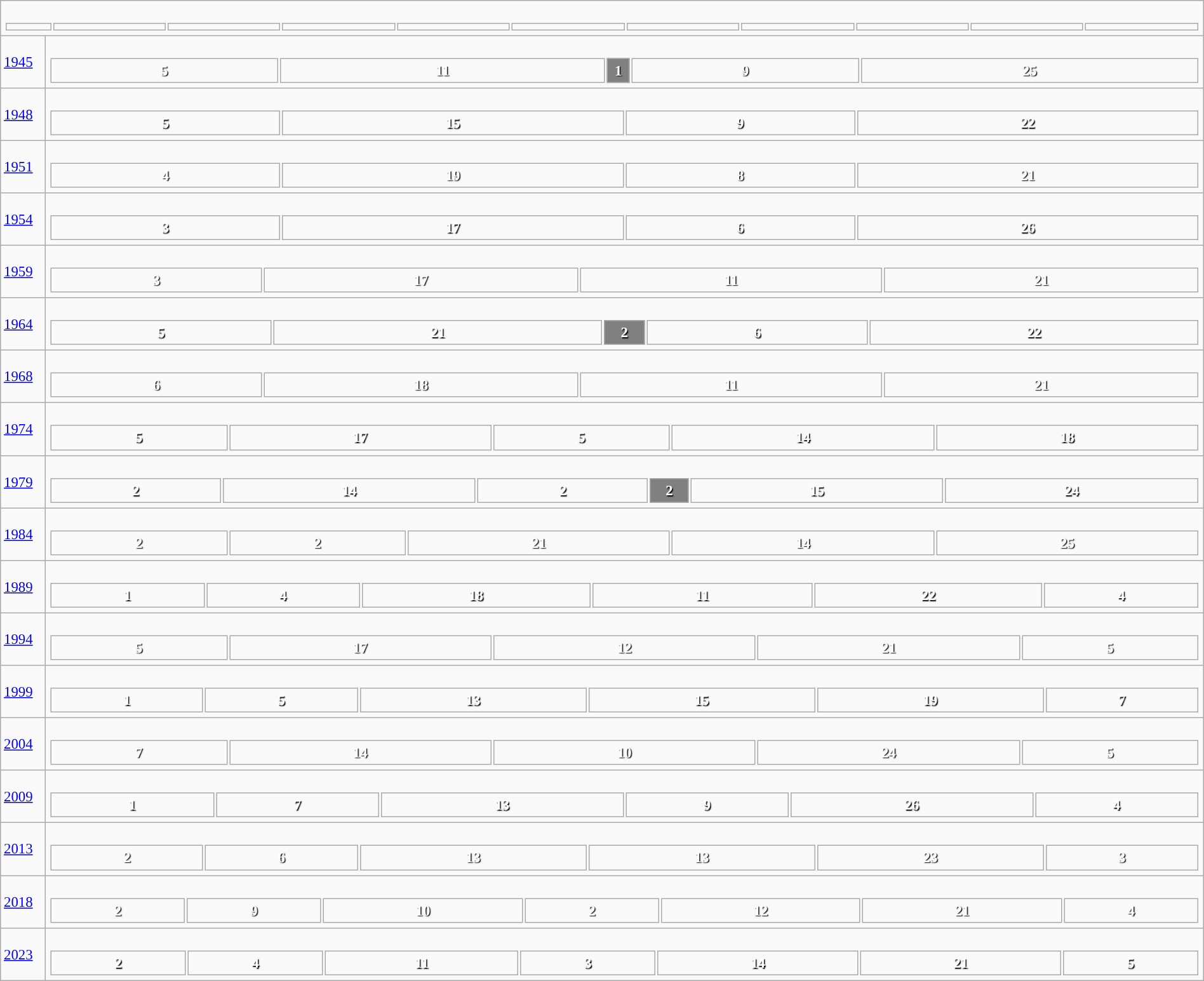<table class="wikitable" width="100%" style="border:solid #000000 1px;font-size:95%;">
<tr>
<td colspan="2"><br><table width="100%" style="font-size:90%;">
<tr>
<td width="40"></td>
<td></td>
<td></td>
<td></td>
<td></td>
<td></td>
<td></td>
<td></td>
<td></td>
<td></td>
<td></td>
</tr>
</table>
</td>
</tr>
<tr>
<td width="40"><a href='#'>1945</a></td>
<td><br><table style="width:100%; text-align:center; font-weight:bold; color:white; text-shadow: 1px 1px 1px #000000;">
<tr>
<td style="background-color: ">5</td>
<td style="background-color: ">11</td>
<td style="background-color: #808080;                                                                 width:  1.96%">1</td>
<td style="background-color: ">9</td>
<td style="background-color: ">25</td>
</tr>
</table>
</td>
</tr>
<tr>
<td><a href='#'>1948</a></td>
<td><br><table style="width:100%; text-align:center; font-weight:bold; color:white; text-shadow: 1px 1px 1px #000000;">
<tr>
<td style="background-color: ">5</td>
<td style="background-color: ">15</td>
<td style="background-color: ">9</td>
<td style="background-color: ">22</td>
</tr>
</table>
</td>
</tr>
<tr>
<td><a href='#'>1951</a></td>
<td><br><table style="width:100%; text-align:center; font-weight:bold; color:white; text-shadow: 1px 1px 1px #000000;">
<tr>
<td style="background-color: ">4</td>
<td style="background-color: ">19</td>
<td style="background-color: ">8</td>
<td style="background-color: ">21</td>
</tr>
</table>
</td>
</tr>
<tr>
<td><a href='#'>1954</a></td>
<td><br><table style="width:100%; text-align:center; font-weight:bold; color:white; text-shadow: 1px 1px 1px #000000;">
<tr>
<td style="background-color: ">3</td>
<td style="background-color: ">17</td>
<td style="background-color: ">6</td>
<td style="background-color: ">26</td>
</tr>
</table>
</td>
</tr>
<tr>
<td><a href='#'>1959</a></td>
<td><br><table style="width:100%; text-align:center; font-weight:bold; color:white; text-shadow: 1px 1px 1px #000000;">
<tr>
<td style="background-color: ">3</td>
<td style="background-color: ">17</td>
<td style="background-color: ">11</td>
<td style="background-color: ">21</td>
</tr>
</table>
</td>
</tr>
<tr>
<td><a href='#'>1964</a></td>
<td><br><table style="width:100%; text-align:center; font-weight:bold; color:white; text-shadow: 1px 1px 1px #000000;">
<tr>
<td style="background-color: ">5</td>
<td style="background-color: ">21</td>
<td style="background-color: #808080;                                                                 width:  3.57%">2</td>
<td style="background-color: ">6</td>
<td style="background-color: ">22</td>
</tr>
</table>
</td>
</tr>
<tr>
<td><a href='#'>1968</a></td>
<td><br><table style="width:100%; text-align:center; font-weight:bold; color:white; text-shadow: 1px 1px 1px #000000;">
<tr>
<td style="background-color: ">6</td>
<td style="background-color: ">18</td>
<td style="background-color: ">11</td>
<td style="background-color: ">21</td>
</tr>
</table>
</td>
</tr>
<tr>
<td><a href='#'>1974</a></td>
<td><br><table style="width:100%; text-align:center; font-weight:bold; color:white; text-shadow: 1px 1px 1px #000000;">
<tr>
<td style="background-color: ">5</td>
<td style="background-color: ">17</td>
<td style="background-color: ">5</td>
<td style="background-color: ">14</td>
<td style="background-color: ">18</td>
</tr>
</table>
</td>
</tr>
<tr>
<td><a href='#'>1979</a></td>
<td><br><table style="width:100%; text-align:center; font-weight:bold; color:white; text-shadow: 1px 1px 1px #000000;">
<tr>
<td style="background-color: ">2</td>
<td style="background-color: ">14</td>
<td style="background-color: ">2</td>
<td style="background-color: #808080;                                                                 width:  3.39%">2</td>
<td style="background-color: ">15</td>
<td style="background-color: ">24</td>
</tr>
</table>
</td>
</tr>
<tr>
<td><a href='#'>1984</a></td>
<td><br><table style="width:100%; text-align:center; font-weight:bold; color:white; text-shadow: 1px 1px 1px #000000;">
<tr>
<td style="background-color: ">2</td>
<td style="background-color: ">2</td>
<td style="background-color: ">21</td>
<td style="background-color: ">14</td>
<td style="background-color: ">25</td>
</tr>
</table>
</td>
</tr>
<tr>
<td><a href='#'>1989</a></td>
<td><br><table style="width:100%; text-align:center; font-weight:bold; color:white; text-shadow: 1px 1px 1px #000000;">
<tr>
<td style="background-color: ">1</td>
<td style="background-color: ">4</td>
<td style="background-color: ">18</td>
<td style="background-color: ">11</td>
<td style="background-color: ">22</td>
<td style="background-color: ">4</td>
</tr>
</table>
</td>
</tr>
<tr>
<td><a href='#'>1994</a></td>
<td><br><table style="width:100%; text-align:center; font-weight:bold; color:white; text-shadow: 1px 1px 1px #000000;">
<tr>
<td style="background-color: ">5</td>
<td style="background-color: ">17</td>
<td style="background-color: ">12</td>
<td style="background-color: ">21</td>
<td style="background-color: ">5</td>
</tr>
</table>
</td>
</tr>
<tr>
<td><a href='#'>1999</a></td>
<td><br><table style="width:100%; text-align:center; font-weight:bold; color:white; text-shadow: 1px 1px 1px #000000;">
<tr>
<td style="background-color: ">1</td>
<td style="background-color: ">5</td>
<td style="background-color: ">13</td>
<td style="background-color: ">15</td>
<td style="background-color: ">19</td>
<td style="background-color: ">7</td>
</tr>
</table>
</td>
</tr>
<tr>
<td><a href='#'>2004</a></td>
<td><br><table style="width:100%; text-align:center; font-weight:bold; color:white; text-shadow: 1px 1px 1px #000000;">
<tr>
<td style="background-color: ">7</td>
<td style="background-color: ">14</td>
<td style="background-color: ">10</td>
<td style="background-color: ">24</td>
<td style="background-color: ">5</td>
</tr>
</table>
</td>
</tr>
<tr>
<td><a href='#'>2009</a></td>
<td><br><table style="width:100%; text-align:center; font-weight:bold; color:white; text-shadow: 1px 1px 1px #000000;">
<tr>
<td style="background-color: ">1</td>
<td style="background-color: ">7</td>
<td style="background-color: ">13</td>
<td style="background-color: ">9</td>
<td style="background-color: ">26</td>
<td style="background-color: ">4</td>
</tr>
</table>
</td>
</tr>
<tr>
<td><a href='#'>2013</a></td>
<td><br><table style="width:100%; text-align:center; font-weight:bold; color:white; text-shadow: 1px 1px 1px #000000;">
<tr>
<td style="background-color: ">2</td>
<td style="background-color: ">6</td>
<td style="background-color: ">13</td>
<td style="background-color: ">13</td>
<td style="background-color: ">23</td>
<td style="background-color: ">3</td>
</tr>
</table>
</td>
</tr>
<tr>
<td><a href='#'>2018</a></td>
<td><br><table style="width:100%; text-align:center; font-weight:bold; color:white; text-shadow: 1px 1px 1px #000000;">
<tr>
<td style="background-color: ">2</td>
<td style="background-color: ">9</td>
<td style="background-color: ">10</td>
<td style="background-color: ">2</td>
<td style="background-color: ">12</td>
<td style="background-color: ">21</td>
<td style="background-color: ">4</td>
</tr>
</table>
</td>
</tr>
<tr>
<td><a href='#'>2023</a></td>
<td><br><table style="width:100%; text-align:center; font-weight:bold; color:white; text-shadow: 1px 1px 1px #000000;">
<tr>
<td style="background-color: ">2</td>
<td style="background-color: ">4</td>
<td style="background-color: ">11</td>
<td style="background-color: ">3</td>
<td style="background-color: ">14</td>
<td style="background-color: ">21</td>
<td style="background-color: ">5</td>
</tr>
</table>
</td>
</tr>
</table>
